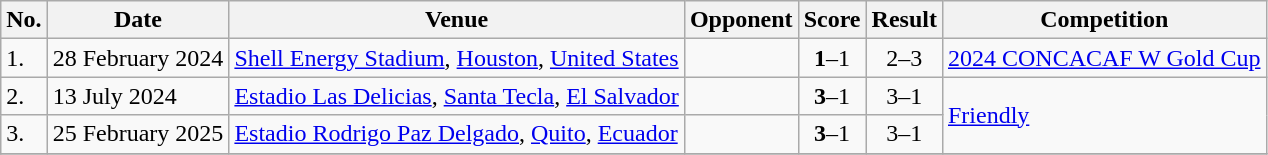<table class="wikitable">
<tr>
<th>No.</th>
<th>Date</th>
<th>Venue</th>
<th>Opponent</th>
<th>Score</th>
<th>Result</th>
<th>Competition</th>
</tr>
<tr>
<td>1.</td>
<td>28 February 2024</td>
<td><a href='#'>Shell Energy Stadium</a>, <a href='#'>Houston</a>, <a href='#'>United States</a></td>
<td></td>
<td align=center><strong>1</strong>–1</td>
<td align=center>2–3</td>
<td><a href='#'>2024 CONCACAF W Gold Cup</a></td>
</tr>
<tr>
<td>2.</td>
<td>13 July 2024</td>
<td><a href='#'>Estadio Las Delicias</a>, <a href='#'>Santa Tecla</a>, <a href='#'>El Salvador</a></td>
<td></td>
<td align=center><strong>3</strong>–1</td>
<td align=center>3–1</td>
<td rowspan=2><a href='#'>Friendly</a></td>
</tr>
<tr>
<td>3.</td>
<td>25 February 2025</td>
<td><a href='#'>Estadio Rodrigo Paz Delgado</a>, <a href='#'>Quito</a>, <a href='#'>Ecuador</a></td>
<td></td>
<td align=center><strong>3</strong>–1</td>
<td align=center>3–1</td>
</tr>
<tr>
</tr>
</table>
